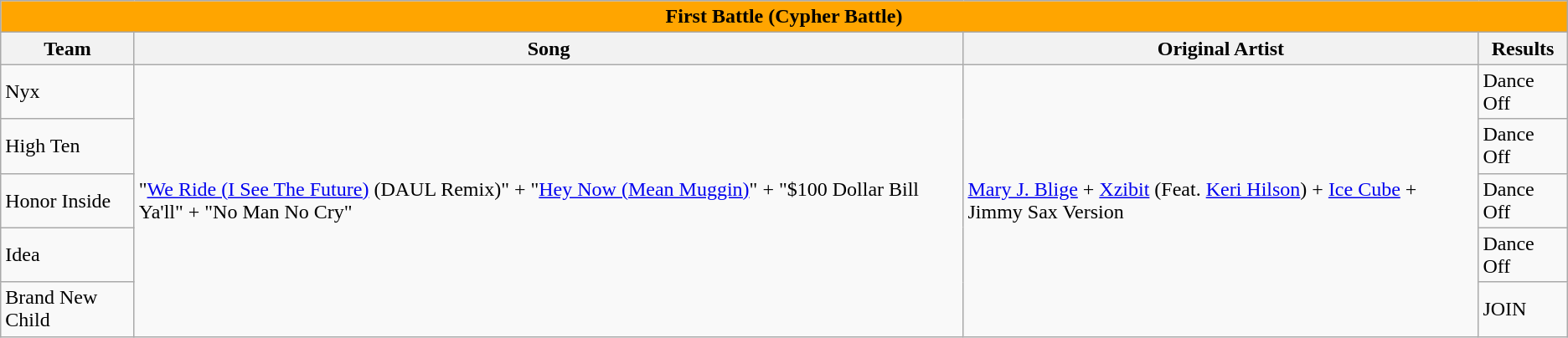<table class="wikitable mw-collapsible mw-collapsed"  style="text-align:center font-size:90%">
<tr>
<th style="background:orange"; colspan="4">First Battle (Cypher Battle)</th>
</tr>
<tr style="background:#f2f2f2;">
<th scope="col">Team</th>
<th scope="col">Song</th>
<th scope="col">Original Artist</th>
<th scope="col">Results</th>
</tr>
<tr>
<td>Nyx</td>
<td rowspan="5">"<a href='#'>We Ride (I See The Future)</a> (DAUL Remix)" + "<a href='#'>Hey Now (Mean Muggin)</a>" + "$100 Dollar Bill Ya'll" + "No Man No Cry"</td>
<td rowspan="5"><a href='#'>Mary J. Blige</a> + <a href='#'>Xzibit</a> (Feat. <a href='#'>Keri Hilson</a>) + <a href='#'>Ice Cube</a> + Jimmy Sax Version</td>
<td>Dance Off</td>
</tr>
<tr>
<td>High Ten</td>
<td>Dance Off</td>
</tr>
<tr>
<td>Honor Inside</td>
<td>Dance Off</td>
</tr>
<tr>
<td>Idea</td>
<td>Dance Off</td>
</tr>
<tr>
<td>Brand New Child</td>
<td>JOIN</td>
</tr>
</table>
